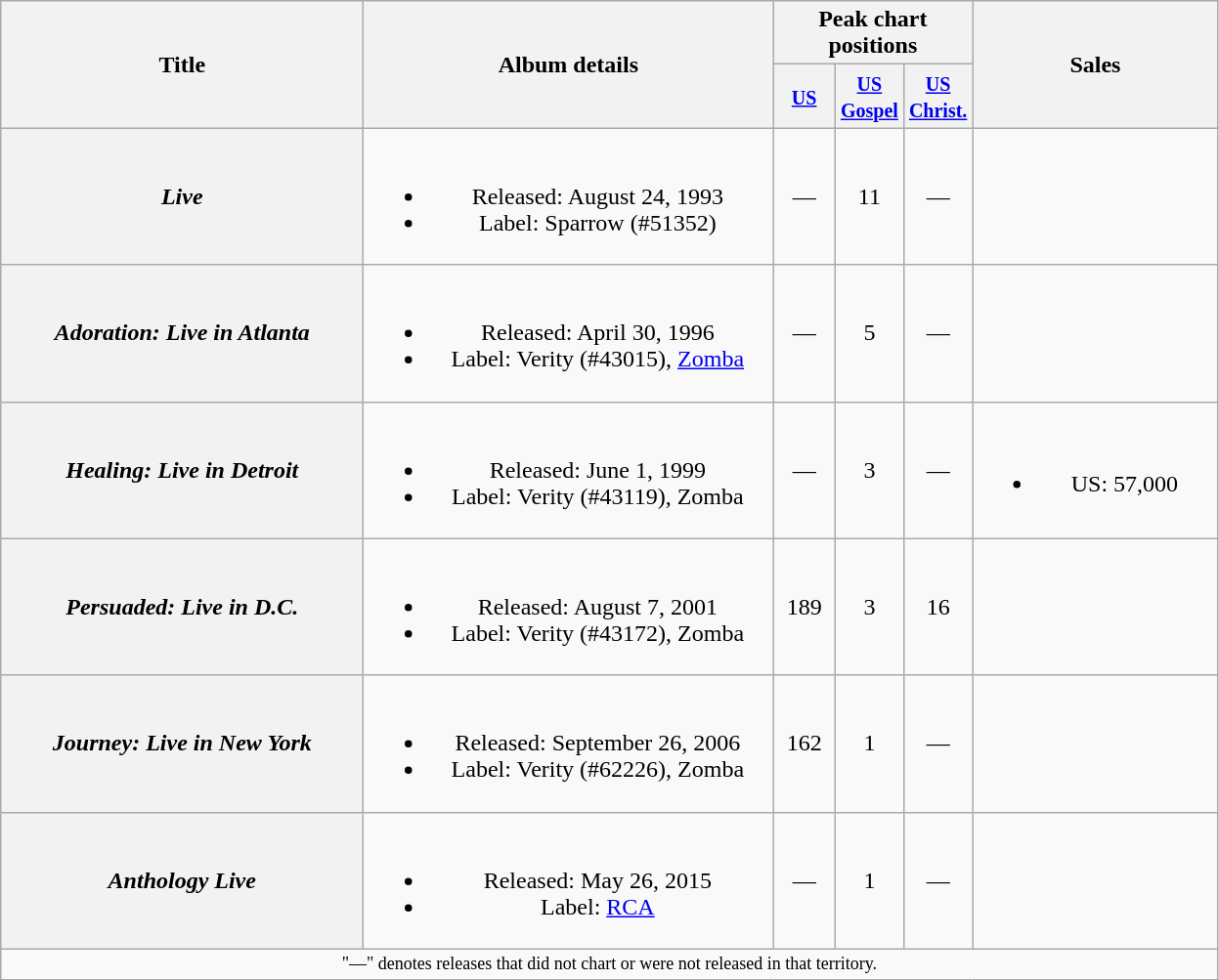<table class="wikitable plainrowheaders" style="text-align:center;" border="1">
<tr>
<th scope="col" rowspan="2" style="width:15em;">Title</th>
<th scope="col" rowspan="2" style="width:17em;">Album details</th>
<th scope="col" colspan="3">Peak chart positions</th>
<th scope="col" rowspan="2" style="width:10em;">Sales</th>
</tr>
<tr>
<th style="width:35px;"><small><a href='#'>US</a></small><br></th>
<th style="width:35px;"><small><a href='#'>US Gospel</a></small><br></th>
<th style="width:35px;"><small><a href='#'>US Christ.</a></small><br></th>
</tr>
<tr>
<th scope="row"><em>Live</em><br></th>
<td><br><ul><li>Released: August 24, 1993</li><li>Label: Sparrow (#51352)</li></ul></td>
<td>—</td>
<td>11</td>
<td>—</td>
<td></td>
</tr>
<tr>
<th scope="row"><em>Adoration: Live in Atlanta</em><br></th>
<td><br><ul><li>Released: April 30, 1996</li><li>Label: Verity (#43015), <a href='#'>Zomba</a></li></ul></td>
<td>—</td>
<td>5</td>
<td>—</td>
<td></td>
</tr>
<tr>
<th scope="row"><em>Healing: Live in Detroit</em><br></th>
<td><br><ul><li>Released: June 1, 1999</li><li>Label: Verity (#43119), Zomba</li></ul></td>
<td>—</td>
<td>3</td>
<td>—</td>
<td><br><ul><li>US: 57,000</li></ul></td>
</tr>
<tr>
<th scope="row"><em>Persuaded: Live in D.C.</em><br></th>
<td><br><ul><li>Released: August 7, 2001</li><li>Label: Verity (#43172), Zomba</li></ul></td>
<td>189</td>
<td>3</td>
<td>16</td>
<td></td>
</tr>
<tr>
<th scope="row"><em>Journey: Live in New York</em><br></th>
<td><br><ul><li>Released: September 26, 2006</li><li>Label: Verity (#62226), Zomba</li></ul></td>
<td>162</td>
<td>1</td>
<td>—</td>
<td></td>
</tr>
<tr>
<th scope="row"><em>Anthology Live</em><br></th>
<td><br><ul><li>Released: May 26, 2015</li><li>Label: <a href='#'>RCA</a></li></ul></td>
<td>—</td>
<td>1</td>
<td>—</td>
<td></td>
</tr>
<tr>
<td colspan="9" style="text-align:center; font-size:9pt;">"—" denotes releases that did not chart or were not released in that territory.</td>
</tr>
</table>
